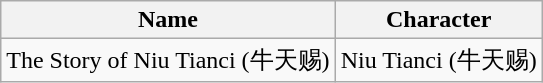<table class="wikitable">
<tr>
<th>Name</th>
<th>Character</th>
</tr>
<tr>
<td>The Story of Niu Tianci (牛天赐)</td>
<td>Niu Tianci (牛天赐)</td>
</tr>
</table>
